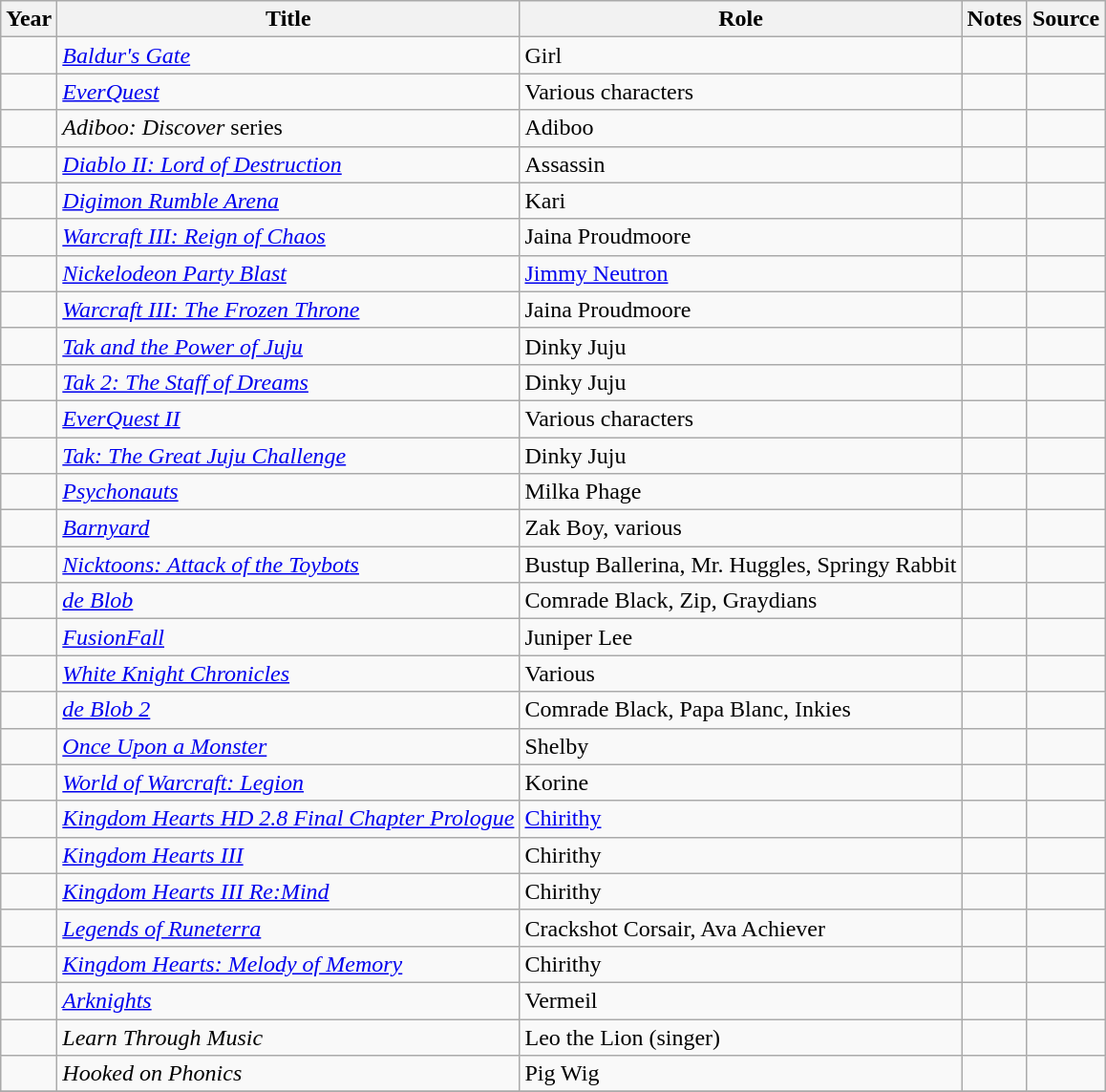<table class="wikitable sortable plainrowheaders">
<tr>
<th>Year</th>
<th>Title</th>
<th>Role</th>
<th class="unsortable">Notes</th>
<th class="unsortable">Source</th>
</tr>
<tr>
<td></td>
<td><em><a href='#'>Baldur's Gate</a></em></td>
<td>Girl</td>
<td></td>
<td></td>
</tr>
<tr>
<td></td>
<td><em><a href='#'>EverQuest</a></em></td>
<td>Various characters</td>
<td></td>
<td></td>
</tr>
<tr>
<td></td>
<td><em>Adiboo: Discover</em> series</td>
<td>Adiboo</td>
<td></td>
<td></td>
</tr>
<tr>
<td></td>
<td><em><a href='#'>Diablo II: Lord of Destruction</a></em></td>
<td>Assassin</td>
<td></td>
<td></td>
</tr>
<tr>
<td></td>
<td><em><a href='#'>Digimon Rumble Arena</a></em></td>
<td>Kari</td>
<td></td>
<td></td>
</tr>
<tr>
<td></td>
<td><em><a href='#'>Warcraft III: Reign of Chaos</a></em></td>
<td>Jaina Proudmoore</td>
<td></td>
<td></td>
</tr>
<tr>
<td></td>
<td><em><a href='#'>Nickelodeon Party Blast</a></em></td>
<td><a href='#'>Jimmy Neutron</a></td>
<td></td>
<td></td>
</tr>
<tr>
<td></td>
<td><em><a href='#'>Warcraft III: The Frozen Throne</a></em></td>
<td>Jaina Proudmoore</td>
<td></td>
<td></td>
</tr>
<tr>
<td></td>
<td><em><a href='#'>Tak and the Power of Juju</a></em></td>
<td>Dinky Juju</td>
<td></td>
<td></td>
</tr>
<tr>
<td></td>
<td><em><a href='#'>Tak 2: The Staff of Dreams</a></em></td>
<td>Dinky Juju</td>
<td></td>
<td></td>
</tr>
<tr>
<td></td>
<td><em><a href='#'>EverQuest II</a></em></td>
<td>Various characters</td>
<td></td>
<td></td>
</tr>
<tr>
<td></td>
<td><em><a href='#'>Tak: The Great Juju Challenge</a></em></td>
<td>Dinky Juju</td>
<td></td>
<td></td>
</tr>
<tr>
<td></td>
<td><em><a href='#'>Psychonauts</a></em></td>
<td>Milka Phage</td>
<td></td>
<td></td>
</tr>
<tr>
<td></td>
<td><em><a href='#'>Barnyard</a></em></td>
<td>Zak Boy, various</td>
<td></td>
<td></td>
</tr>
<tr>
<td></td>
<td><em><a href='#'>Nicktoons: Attack of the Toybots</a></em></td>
<td>Bustup Ballerina, Mr. Huggles, Springy Rabbit</td>
<td></td>
<td></td>
</tr>
<tr>
<td></td>
<td><em><a href='#'>de Blob</a></em></td>
<td>Comrade Black, Zip, Graydians</td>
<td></td>
<td></td>
</tr>
<tr>
<td></td>
<td><em><a href='#'>FusionFall</a></em></td>
<td>Juniper Lee</td>
<td></td>
<td></td>
</tr>
<tr>
<td></td>
<td><em><a href='#'>White Knight Chronicles</a></em></td>
<td>Various</td>
<td></td>
<td></td>
</tr>
<tr>
<td></td>
<td><em><a href='#'>de Blob 2</a></em></td>
<td>Comrade Black, Papa Blanc, Inkies</td>
<td></td>
<td></td>
</tr>
<tr>
<td></td>
<td><em><a href='#'>Once Upon a Monster</a></em></td>
<td>Shelby</td>
<td></td>
<td></td>
</tr>
<tr>
<td></td>
<td><em><a href='#'>World of Warcraft: Legion</a></em></td>
<td>Korine</td>
<td></td>
<td></td>
</tr>
<tr>
<td></td>
<td><em><a href='#'>Kingdom Hearts HD 2.8 Final Chapter Prologue</a></em></td>
<td><a href='#'>Chirithy</a></td>
<td></td>
<td></td>
</tr>
<tr>
<td></td>
<td><em><a href='#'>Kingdom Hearts III</a></em></td>
<td>Chirithy</td>
<td></td>
<td></td>
</tr>
<tr>
<td></td>
<td><em><a href='#'>Kingdom Hearts III Re:Mind</a></em></td>
<td>Chirithy</td>
<td></td>
<td></td>
</tr>
<tr>
<td></td>
<td><em><a href='#'>Legends of Runeterra</a></em></td>
<td>Crackshot Corsair, Ava Achiever</td>
<td></td>
<td></td>
</tr>
<tr>
<td></td>
<td><em><a href='#'>Kingdom Hearts: Melody of Memory</a></em></td>
<td>Chirithy</td>
<td></td>
<td></td>
</tr>
<tr>
<td></td>
<td><em><a href='#'>Arknights</a></em></td>
<td>Vermeil</td>
<td></td>
<td></td>
</tr>
<tr>
<td></td>
<td><em>Learn Through Music</em></td>
<td>Leo the Lion (singer)</td>
<td></td>
<td></td>
</tr>
<tr>
<td></td>
<td><em>Hooked on Phonics</em></td>
<td>Pig Wig</td>
<td></td>
<td></td>
</tr>
<tr>
</tr>
</table>
